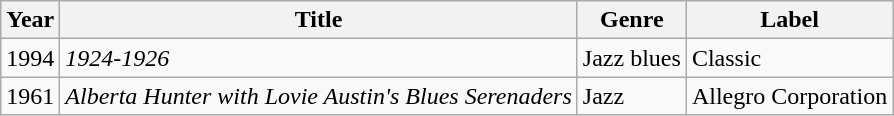<table class="wikitable">
<tr>
<th>Year</th>
<th>Title</th>
<th>Genre</th>
<th>Label</th>
</tr>
<tr>
<td>1994</td>
<td><em>1924-1926</em></td>
<td>Jazz blues</td>
<td>Classic</td>
</tr>
<tr>
<td>1961</td>
<td><em>Alberta Hunter with Lovie Austin's Blues Serenaders</em></td>
<td>Jazz</td>
<td>Allegro Corporation</td>
</tr>
</table>
